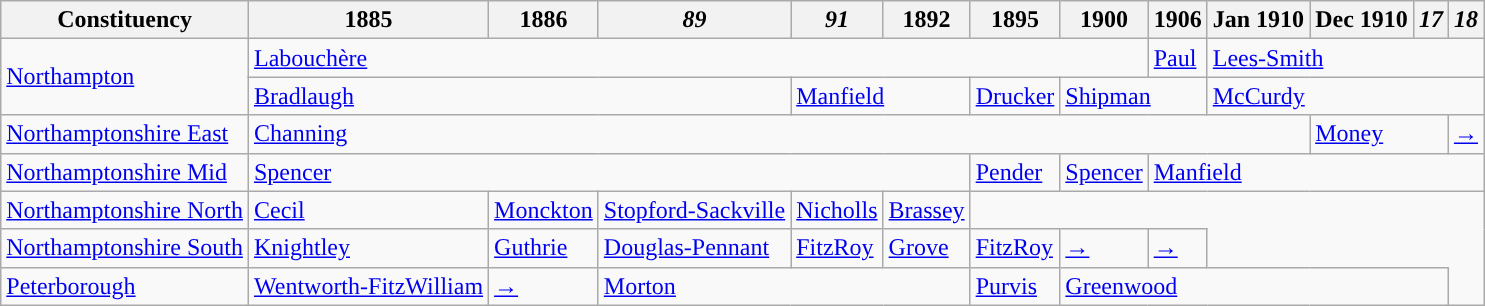<table class="wikitable">
<tr>
<th>Constituency</th>
<th>1885</th>
<th>1886</th>
<th><em>89</em></th>
<th><em>91</em></th>
<th>1892</th>
<th>1895</th>
<th>1900</th>
<th>1906</th>
<th>Jan 1910</th>
<th>Dec 1910</th>
<th><em>17</em></th>
<th><em>18</em></th>
</tr>
<tr>
<td rowspan="2"><a href='#'>Northampton</a></td>
<td colspan="7"><a href='#'>Labouchère</a></td>
<td><a href='#'>Paul</a></td>
<td colspan="4"><a href='#'>Lees-Smith</a></td>
</tr>
<tr>
<td colspan="3"><a href='#'>Bradlaugh</a></td>
<td colspan="2"><a href='#'>Manfield</a></td>
<td><a href='#'>Drucker</a></td>
<td colspan="2"><a href='#'>Shipman</a></td>
<td colspan="4"><a href='#'>McCurdy</a></td>
</tr>
<tr>
<td><a href='#'>Northamptonshire East</a></td>
<td colspan="9"><a href='#'>Channing</a></td>
<td colspan="2"><a href='#'>Money</a></td>
<td><a href='#'>→</a></td>
</tr>
<tr>
<td><a href='#'>Northamptonshire Mid</a></td>
<td colspan="5"><a href='#'>Spencer</a></td>
<td><a href='#'>Pender</a></td>
<td><a href='#'>Spencer</a></td>
<td colspan="5"><a href='#'>Manfield</a></td>
</tr>
<tr>
<td><a href='#'>Northamptonshire North</a></td>
<td><a href='#'>Cecil</a></td>
<td><a href='#'>Monckton</a></td>
<td><a href='#'>Stopford-Sackville</a></td>
<td><a href='#'>Nicholls</a></td>
<td><a href='#'>Brassey</a></td>
</tr>
<tr>
<td><a href='#'>Northamptonshire South</a></td>
<td><a href='#'>Knightley</a></td>
<td><a href='#'>Guthrie</a></td>
<td><a href='#'>Douglas-Pennant</a></td>
<td><a href='#'>FitzRoy</a></td>
<td><a href='#'>Grove</a></td>
<td><a href='#'>FitzRoy</a></td>
<td><a href='#'>→</a></td>
<td><a href='#'>→</a></td>
</tr>
<tr>
<td><a href='#'>Peterborough</a></td>
<td><a href='#'>Wentworth-FitzWilliam</a></td>
<td><a href='#'>→</a></td>
<td colspan="3"><a href='#'>Morton</a></td>
<td><a href='#'>Purvis</a></td>
<td colspan="5"><a href='#'>Greenwood</a></td>
</tr>
</table>
